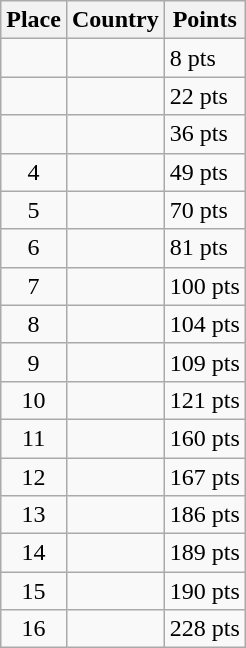<table class=wikitable>
<tr>
<th>Place</th>
<th>Country</th>
<th>Points</th>
</tr>
<tr>
<td align=center></td>
<td></td>
<td>8 pts</td>
</tr>
<tr>
<td align=center></td>
<td></td>
<td>22 pts</td>
</tr>
<tr>
<td align=center></td>
<td></td>
<td>36 pts</td>
</tr>
<tr>
<td align=center>4</td>
<td></td>
<td>49 pts</td>
</tr>
<tr>
<td align=center>5</td>
<td></td>
<td>70 pts</td>
</tr>
<tr>
<td align=center>6</td>
<td></td>
<td>81 pts</td>
</tr>
<tr>
<td align=center>7</td>
<td></td>
<td>100 pts</td>
</tr>
<tr>
<td align=center>8</td>
<td></td>
<td>104 pts</td>
</tr>
<tr>
<td align=center>9</td>
<td></td>
<td>109 pts</td>
</tr>
<tr>
<td align=center>10</td>
<td></td>
<td>121 pts</td>
</tr>
<tr>
<td align=center>11</td>
<td></td>
<td>160 pts</td>
</tr>
<tr>
<td align=center>12</td>
<td></td>
<td>167 pts</td>
</tr>
<tr>
<td align=center>13</td>
<td></td>
<td>186 pts</td>
</tr>
<tr>
<td align=center>14</td>
<td></td>
<td>189 pts</td>
</tr>
<tr>
<td align=center>15</td>
<td></td>
<td>190 pts</td>
</tr>
<tr>
<td align=center>16</td>
<td></td>
<td>228 pts</td>
</tr>
</table>
